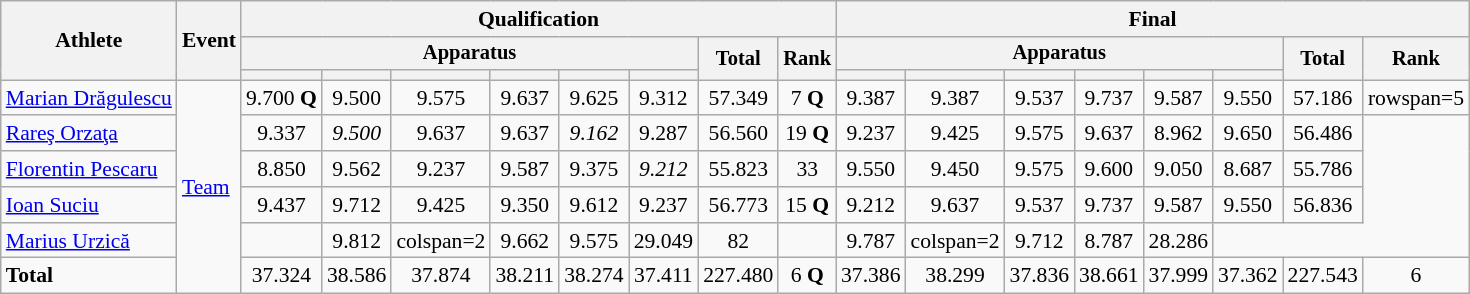<table class=wikitable style=font-size:90%;text-align:center>
<tr>
<th rowspan=3>Athlete</th>
<th rowspan=3>Event</th>
<th colspan=8>Qualification</th>
<th colspan=8>Final</th>
</tr>
<tr style=font-size:95%>
<th colspan=6>Apparatus</th>
<th rowspan=2>Total</th>
<th rowspan=2>Rank</th>
<th colspan=6>Apparatus</th>
<th rowspan=2>Total</th>
<th rowspan=2>Rank</th>
</tr>
<tr style=font-size:95%>
<th></th>
<th></th>
<th></th>
<th></th>
<th></th>
<th></th>
<th></th>
<th></th>
<th></th>
<th></th>
<th></th>
<th></th>
</tr>
<tr align=center>
<td align=left><a href='#'>Marian Drăgulescu</a></td>
<td align=left rowspan=6><a href='#'>Team</a></td>
<td>9.700 <strong>Q</strong></td>
<td>9.500</td>
<td>9.575</td>
<td>9.637</td>
<td>9.625</td>
<td>9.312</td>
<td>57.349</td>
<td>7 <strong>Q</strong></td>
<td>9.387</td>
<td>9.387</td>
<td>9.537</td>
<td>9.737</td>
<td>9.587</td>
<td>9.550</td>
<td>57.186</td>
<td>rowspan=5 </td>
</tr>
<tr align=center>
<td align=left><a href='#'>Rareş Orzaţa</a></td>
<td>9.337</td>
<td><em>9.500</em></td>
<td>9.637</td>
<td>9.637</td>
<td><em>9.162</em></td>
<td>9.287</td>
<td>56.560</td>
<td>19 <strong>Q</strong></td>
<td>9.237</td>
<td>9.425</td>
<td>9.575</td>
<td>9.637</td>
<td>8.962</td>
<td>9.650</td>
<td>56.486</td>
</tr>
<tr align=center>
<td align=left><a href='#'>Florentin Pescaru</a></td>
<td>8.850</td>
<td>9.562</td>
<td>9.237</td>
<td>9.587</td>
<td>9.375</td>
<td><em>9.212</em></td>
<td>55.823</td>
<td>33</td>
<td>9.550</td>
<td>9.450</td>
<td>9.575</td>
<td>9.600</td>
<td>9.050</td>
<td>8.687</td>
<td>55.786</td>
</tr>
<tr align=center>
<td align=left><a href='#'>Ioan Suciu</a></td>
<td>9.437</td>
<td>9.712</td>
<td>9.425</td>
<td>9.350</td>
<td>9.612</td>
<td>9.237</td>
<td>56.773</td>
<td>15 <strong>Q</strong></td>
<td>9.212</td>
<td>9.637</td>
<td>9.537</td>
<td>9.737</td>
<td>9.587</td>
<td>9.550</td>
<td>56.836</td>
</tr>
<tr align=center>
<td align=left><a href='#'>Marius Urzică</a></td>
<td></td>
<td>9.812</td>
<td>colspan=2 </td>
<td>9.662</td>
<td>9.575</td>
<td>29.049</td>
<td>82</td>
<td></td>
<td>9.787</td>
<td>colspan=2 </td>
<td>9.712</td>
<td>8.787</td>
<td>28.286</td>
</tr>
<tr align=center>
<td align=left><strong>Total</strong></td>
<td>37.324</td>
<td>38.586</td>
<td>37.874</td>
<td>38.211</td>
<td>38.274</td>
<td>37.411</td>
<td>227.480</td>
<td>6 <strong>Q</strong></td>
<td>37.386</td>
<td>38.299</td>
<td>37.836</td>
<td>38.661</td>
<td>37.999</td>
<td>37.362</td>
<td>227.543</td>
<td>6</td>
</tr>
</table>
